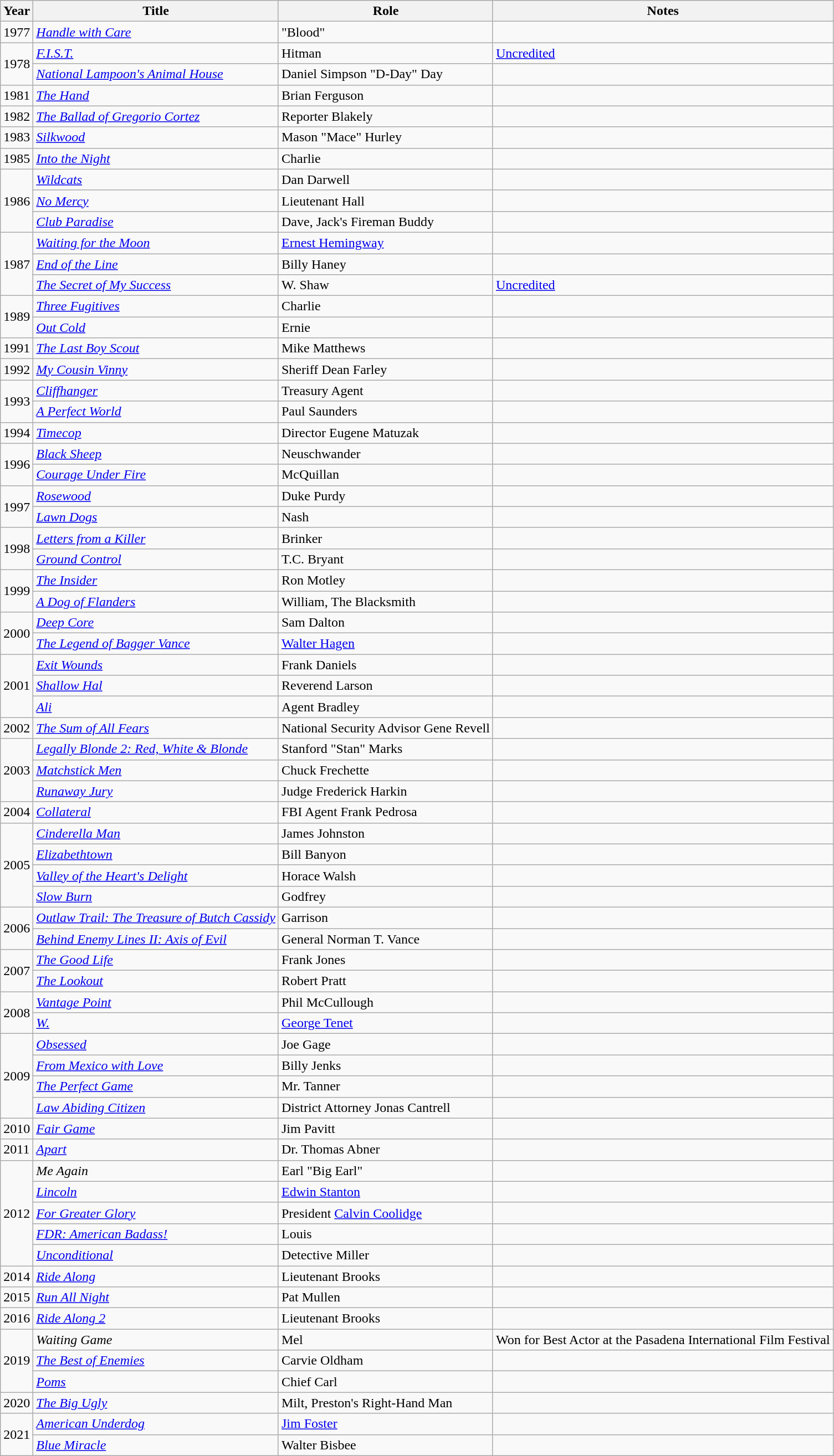<table class="wikitable sortable">
<tr>
<th>Year</th>
<th>Title</th>
<th>Role</th>
<th class="unsortable">Notes</th>
</tr>
<tr>
<td>1977</td>
<td><em><a href='#'>Handle with Care</a></em></td>
<td>"Blood"</td>
<td></td>
</tr>
<tr>
<td rowspan=2>1978</td>
<td><em><a href='#'>F.I.S.T.</a></em></td>
<td>Hitman</td>
<td><a href='#'>Uncredited</a></td>
</tr>
<tr>
<td><em><a href='#'>National Lampoon's Animal House</a></em></td>
<td>Daniel Simpson "D-Day" Day</td>
<td></td>
</tr>
<tr>
<td>1981</td>
<td><em><a href='#'>The Hand</a></em></td>
<td>Brian Ferguson</td>
<td></td>
</tr>
<tr>
<td>1982</td>
<td><em><a href='#'>The Ballad of Gregorio Cortez</a></em></td>
<td>Reporter Blakely</td>
<td></td>
</tr>
<tr>
<td>1983</td>
<td><em><a href='#'>Silkwood</a></em></td>
<td>Mason "Mace" Hurley</td>
<td></td>
</tr>
<tr>
<td>1985</td>
<td><em><a href='#'>Into the Night</a></em></td>
<td>Charlie</td>
<td></td>
</tr>
<tr>
<td rowspan="3">1986</td>
<td><em><a href='#'>Wildcats</a></em></td>
<td>Dan Darwell</td>
<td></td>
</tr>
<tr>
<td><em><a href='#'>No Mercy</a></em></td>
<td>Lieutenant Hall</td>
<td></td>
</tr>
<tr>
<td><em><a href='#'>Club Paradise</a></em></td>
<td>Dave, Jack's Fireman Buddy</td>
<td></td>
</tr>
<tr>
<td rowspan="3">1987</td>
<td><em><a href='#'>Waiting for the Moon</a></em></td>
<td><a href='#'>Ernest Hemingway</a></td>
<td></td>
</tr>
<tr>
<td><em><a href='#'>End of the Line</a></em></td>
<td>Billy Haney</td>
<td></td>
</tr>
<tr>
<td><em><a href='#'>The Secret of My Success</a></em></td>
<td>W. Shaw</td>
<td><a href='#'>Uncredited</a></td>
</tr>
<tr>
<td rowspan="2">1989</td>
<td><em><a href='#'>Three Fugitives</a></em></td>
<td>Charlie</td>
<td></td>
</tr>
<tr>
<td><em><a href='#'>Out Cold</a></em></td>
<td>Ernie</td>
<td></td>
</tr>
<tr>
<td>1991</td>
<td><em><a href='#'>The Last Boy Scout</a></em></td>
<td>Mike Matthews</td>
<td></td>
</tr>
<tr>
<td>1992</td>
<td><em><a href='#'>My Cousin Vinny</a></em></td>
<td>Sheriff Dean Farley</td>
<td></td>
</tr>
<tr>
<td rowspan="2">1993</td>
<td><em><a href='#'>Cliffhanger</a></em></td>
<td>Treasury Agent</td>
<td></td>
</tr>
<tr>
<td><em><a href='#'>A Perfect World</a></em></td>
<td>Paul Saunders</td>
<td></td>
</tr>
<tr>
<td>1994</td>
<td><em><a href='#'>Timecop</a></em></td>
<td>Director Eugene Matuzak</td>
<td></td>
</tr>
<tr>
<td rowspan="2">1996</td>
<td><em><a href='#'>Black Sheep</a></em></td>
<td>Neuschwander</td>
<td></td>
</tr>
<tr>
<td><em><a href='#'>Courage Under Fire</a></em></td>
<td>McQuillan</td>
<td></td>
</tr>
<tr>
<td rowspan="2">1997</td>
<td><em><a href='#'>Rosewood</a></em></td>
<td>Duke Purdy</td>
<td></td>
</tr>
<tr>
<td><em><a href='#'>Lawn Dogs</a></em></td>
<td>Nash</td>
<td></td>
</tr>
<tr>
<td rowspan="2">1998</td>
<td><em><a href='#'>Letters from a Killer</a></em></td>
<td>Brinker</td>
<td></td>
</tr>
<tr>
<td><em><a href='#'>Ground Control</a></em></td>
<td>T.C. Bryant</td>
<td></td>
</tr>
<tr>
<td rowspan="2">1999</td>
<td><em><a href='#'>The Insider</a></em></td>
<td>Ron Motley</td>
<td></td>
</tr>
<tr>
<td><em><a href='#'>A Dog of Flanders</a></em></td>
<td>William, The Blacksmith</td>
<td></td>
</tr>
<tr>
<td rowspan="2">2000</td>
<td><em><a href='#'>Deep Core</a></em></td>
<td>Sam Dalton</td>
<td></td>
</tr>
<tr>
<td><em><a href='#'>The Legend of Bagger Vance</a></em></td>
<td><a href='#'>Walter Hagen</a></td>
<td></td>
</tr>
<tr>
<td rowspan="3">2001</td>
<td><em><a href='#'>Exit Wounds</a></em></td>
<td>Frank Daniels</td>
<td></td>
</tr>
<tr>
<td><em><a href='#'>Shallow Hal</a></em></td>
<td>Reverend Larson</td>
<td></td>
</tr>
<tr>
<td><em><a href='#'>Ali</a></em></td>
<td>Agent Bradley</td>
<td></td>
</tr>
<tr>
<td>2002</td>
<td><em><a href='#'>The Sum of All Fears</a></em></td>
<td>National Security Advisor Gene Revell</td>
<td></td>
</tr>
<tr>
<td rowspan="3">2003</td>
<td><em><a href='#'>Legally Blonde 2: Red, White & Blonde</a></em></td>
<td>Stanford "Stan" Marks</td>
<td></td>
</tr>
<tr>
<td><em><a href='#'>Matchstick Men</a></em></td>
<td>Chuck Frechette</td>
<td></td>
</tr>
<tr>
<td><em><a href='#'>Runaway Jury</a></em></td>
<td>Judge Frederick Harkin</td>
<td></td>
</tr>
<tr>
<td>2004</td>
<td><em><a href='#'>Collateral</a></em></td>
<td>FBI Agent Frank Pedrosa</td>
<td></td>
</tr>
<tr>
<td rowspan="4">2005</td>
<td><em><a href='#'>Cinderella Man</a></em></td>
<td>James Johnston</td>
<td></td>
</tr>
<tr>
<td><em><a href='#'>Elizabethtown</a></em></td>
<td>Bill Banyon</td>
<td></td>
</tr>
<tr>
<td><em><a href='#'>Valley of the Heart's Delight</a></em></td>
<td>Horace Walsh</td>
<td></td>
</tr>
<tr>
<td><em><a href='#'>Slow Burn</a></em></td>
<td>Godfrey</td>
<td></td>
</tr>
<tr>
<td rowspan="2">2006</td>
<td><em><a href='#'>Outlaw Trail: The Treasure of Butch Cassidy</a></em></td>
<td>Garrison</td>
<td></td>
</tr>
<tr>
<td><em><a href='#'>Behind Enemy Lines II: Axis of Evil</a></em></td>
<td>General Norman T. Vance</td>
<td></td>
</tr>
<tr>
<td rowspan="2">2007</td>
<td><em><a href='#'>The Good Life</a></em></td>
<td>Frank Jones</td>
<td></td>
</tr>
<tr>
<td><em><a href='#'>The Lookout</a></em></td>
<td>Robert Pratt</td>
<td></td>
</tr>
<tr>
<td rowspan="2">2008</td>
<td><em><a href='#'>Vantage Point</a></em></td>
<td>Phil McCullough</td>
<td></td>
</tr>
<tr>
<td><em><a href='#'>W.</a></em></td>
<td><a href='#'>George Tenet</a></td>
<td></td>
</tr>
<tr>
<td rowspan="4">2009</td>
<td><em><a href='#'>Obsessed</a></em></td>
<td>Joe Gage</td>
<td></td>
</tr>
<tr>
<td><em><a href='#'>From Mexico with Love</a></em></td>
<td>Billy Jenks</td>
<td></td>
</tr>
<tr>
<td><em><a href='#'>The Perfect Game</a></em></td>
<td>Mr. Tanner</td>
<td></td>
</tr>
<tr>
<td><em><a href='#'>Law Abiding Citizen</a></em></td>
<td>District Attorney Jonas Cantrell</td>
<td></td>
</tr>
<tr>
<td>2010</td>
<td><em><a href='#'>Fair Game</a></em></td>
<td>Jim Pavitt</td>
<td></td>
</tr>
<tr>
<td>2011</td>
<td><em><a href='#'>Apart</a></em></td>
<td>Dr. Thomas Abner</td>
<td></td>
</tr>
<tr>
<td rowspan="5">2012</td>
<td><em>Me Again</em></td>
<td>Earl "Big Earl"</td>
<td></td>
</tr>
<tr>
<td><em><a href='#'>Lincoln</a></em></td>
<td><a href='#'>Edwin Stanton</a></td>
<td></td>
</tr>
<tr>
<td><em><a href='#'>For Greater Glory</a></em></td>
<td>President <a href='#'>Calvin Coolidge</a></td>
<td></td>
</tr>
<tr>
<td><em><a href='#'>FDR: American Badass!</a></em></td>
<td>Louis</td>
<td></td>
</tr>
<tr>
<td><em><a href='#'>Unconditional</a></em></td>
<td>Detective Miller</td>
<td></td>
</tr>
<tr>
<td>2014</td>
<td><em><a href='#'>Ride Along</a></em></td>
<td>Lieutenant Brooks</td>
<td></td>
</tr>
<tr>
<td>2015</td>
<td><em><a href='#'>Run All Night</a></em></td>
<td>Pat Mullen</td>
<td></td>
</tr>
<tr>
<td>2016</td>
<td><em><a href='#'>Ride Along 2</a></em></td>
<td>Lieutenant Brooks</td>
<td></td>
</tr>
<tr>
<td rowspan="3">2019</td>
<td><em>Waiting Game</em></td>
<td>Mel</td>
<td>Won for Best Actor at the Pasadena International Film Festival</td>
</tr>
<tr>
<td><em><a href='#'>The Best of Enemies</a></em></td>
<td>Carvie Oldham</td>
<td></td>
</tr>
<tr>
<td><em><a href='#'>Poms</a></em></td>
<td>Chief Carl</td>
<td></td>
</tr>
<tr>
<td>2020</td>
<td><em><a href='#'>The Big Ugly</a></em></td>
<td>Milt, Preston's Right-Hand Man</td>
<td></td>
</tr>
<tr>
<td rowspan="2">2021</td>
<td><em><a href='#'>American Underdog</a></em></td>
<td><a href='#'>Jim Foster</a></td>
<td></td>
</tr>
<tr>
<td><em><a href='#'>Blue Miracle</a></em></td>
<td>Walter Bisbee</td>
<td></td>
</tr>
</table>
